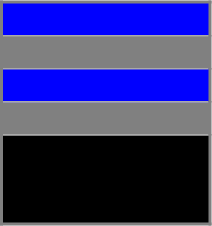<table cellpadding="5" align="right">
<tr ---->
<td><br><table class="wikitable" align="right" width="141px" style="height:150px; font-size:0%; border:2px double grey;">
<tr height="15%">
<td style="background:Blue">Grey</td>
</tr>
<tr height="15%">
<td style="background:Grey">Blue</td>
</tr>
<tr height="15%">
<td style="background:Blue">Grey</td>
</tr>
<tr height="15%">
<td style="background:Grey">Blue</td>
</tr>
<tr height="40%">
<td colspan="1" style="background:Black">Shorts/Skirt</td>
</tr>
</table>
</td>
</tr>
</table>
